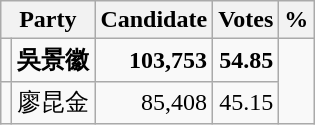<table class="wikitable">
<tr>
<th colspan="2">Party</th>
<th>Candidate</th>
<th>Votes</th>
<th>%</th>
</tr>
<tr>
<td></td>
<td><strong>吳景徽</strong></td>
<td align="right"><strong>103,753</strong></td>
<td align="right"><strong>54.85</strong></td>
</tr>
<tr>
<td></td>
<td>廖昆金</td>
<td align="right">85,408</td>
<td align="right">45.15</td>
</tr>
</table>
